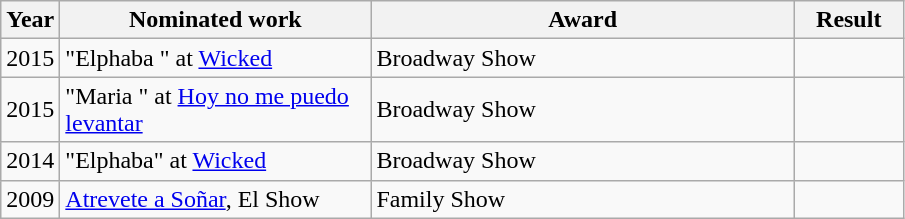<table class="wikitable">
<tr>
<th>Year</th>
<th width="200">Nominated work</th>
<th width="275">Award</th>
<th width="65">Result</th>
</tr>
<tr>
<td>2015</td>
<td>"Elphaba " at <a href='#'>Wicked</a></td>
<td>Broadway Show</td>
<td></td>
</tr>
<tr>
<td>2015</td>
<td>"Maria " at <a href='#'>Hoy no me puedo levantar</a></td>
<td>Broadway Show</td>
<td></td>
</tr>
<tr>
<td>2014</td>
<td>"Elphaba" at <a href='#'>Wicked</a></td>
<td>Broadway Show</td>
<td></td>
</tr>
<tr>
<td>2009</td>
<td><a href='#'>Atrevete a Soñar</a>, El Show</td>
<td>Family Show</td>
<td></td>
</tr>
</table>
